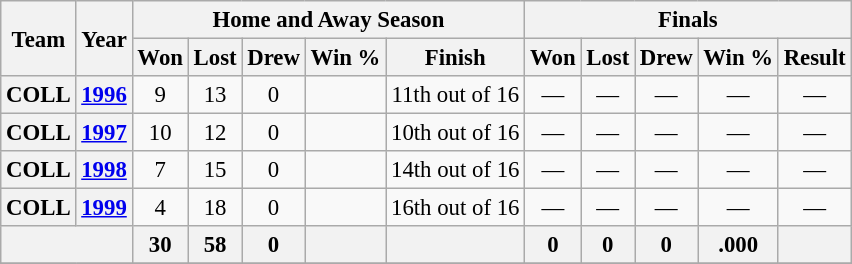<table class="wikitable" style="font-size: 95%; text-align:center;">
<tr>
<th rowspan="2">Team</th>
<th rowspan="2">Year</th>
<th colspan="5">Home and Away Season</th>
<th colspan="5">Finals</th>
</tr>
<tr>
<th>Won</th>
<th>Lost</th>
<th>Drew</th>
<th>Win %</th>
<th>Finish</th>
<th>Won</th>
<th>Lost</th>
<th>Drew</th>
<th>Win %</th>
<th>Result</th>
</tr>
<tr>
<th>COLL</th>
<th><a href='#'>1996</a></th>
<td>9</td>
<td>13</td>
<td>0</td>
<td></td>
<td>11th out of 16</td>
<td>—</td>
<td>—</td>
<td>—</td>
<td>—</td>
<td —>—</td>
</tr>
<tr>
<th>COLL</th>
<th><a href='#'>1997</a></th>
<td>10</td>
<td>12</td>
<td>0</td>
<td></td>
<td>10th out of 16</td>
<td>—</td>
<td>—</td>
<td>—</td>
<td>—</td>
<td —>—</td>
</tr>
<tr>
<th>COLL</th>
<th><a href='#'>1998</a></th>
<td>7</td>
<td>15</td>
<td>0</td>
<td></td>
<td>14th out of 16</td>
<td>—</td>
<td>—</td>
<td>—</td>
<td>—</td>
<td —>—</td>
</tr>
<tr>
<th>COLL</th>
<th><a href='#'>1999</a></th>
<td>4</td>
<td>18</td>
<td>0</td>
<td></td>
<td>16th out of 16</td>
<td>—</td>
<td>—</td>
<td>—</td>
<td>—</td>
<td —>—</td>
</tr>
<tr>
<th colspan="2"></th>
<th>30</th>
<th>58</th>
<th>0</th>
<th></th>
<th></th>
<th>0</th>
<th>0</th>
<th>0</th>
<th>.000</th>
<th></th>
</tr>
<tr>
</tr>
</table>
